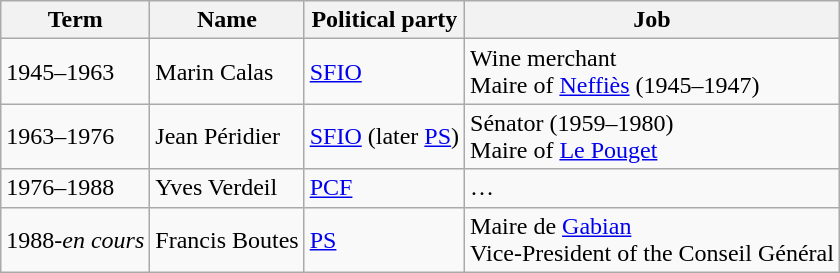<table class="wikitable">
<tr>
<th>Term</th>
<th>Name</th>
<th>Political party</th>
<th>Job</th>
</tr>
<tr>
<td>1945–1963</td>
<td>Marin Calas</td>
<td><a href='#'>SFIO</a></td>
<td>Wine merchant <br>Maire of <a href='#'>Neffiès</a> (1945–1947)</td>
</tr>
<tr>
<td>1963–1976</td>
<td>Jean Péridier</td>
<td><a href='#'>SFIO</a> (later <a href='#'>PS</a>)</td>
<td>Sénator (1959–1980) <br>Maire of <a href='#'>Le Pouget</a></td>
</tr>
<tr>
<td>1976–1988</td>
<td>Yves Verdeil</td>
<td><a href='#'>PCF</a></td>
<td>…</td>
</tr>
<tr>
<td>1988-<em>en cours</em></td>
<td>Francis Boutes</td>
<td><a href='#'>PS</a></td>
<td>Maire de <a href='#'>Gabian</a> <br>Vice-President of the Conseil Général</td>
</tr>
</table>
